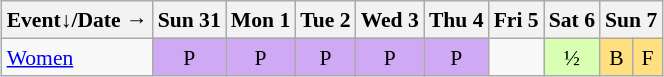<table class="wikitable" style="margin:0.5em auto; font-size:90%; line-height:1.25em;">
<tr style="text-align:center;">
<th>Event↓/Date →</th>
<th>Sun 31</th>
<th>Mon 1</th>
<th>Tue 2</th>
<th>Wed 3</th>
<th>Thu 4</th>
<th>Fri 5</th>
<th>Sat 6</th>
<th colspan="2">Sun 7</th>
</tr>
<tr style="text-align:center;">
<td style="text-align:left;"><a href='#'>Women</a></td>
<td style="background-color:#D0A9F5;">P</td>
<td style="background-color:#D0A9F5;">P</td>
<td style="background-color:#D0A9F5;">P</td>
<td style="background-color:#D0A9F5;">P</td>
<td style="background-color:#D0A9F5;">P</td>
<td></td>
<td style="background-color:#D9FFB2;">½</td>
<td style="background-color:#FFDF80;">B</td>
<td style="background-color:#FFDF80;">F</td>
</tr>
</table>
